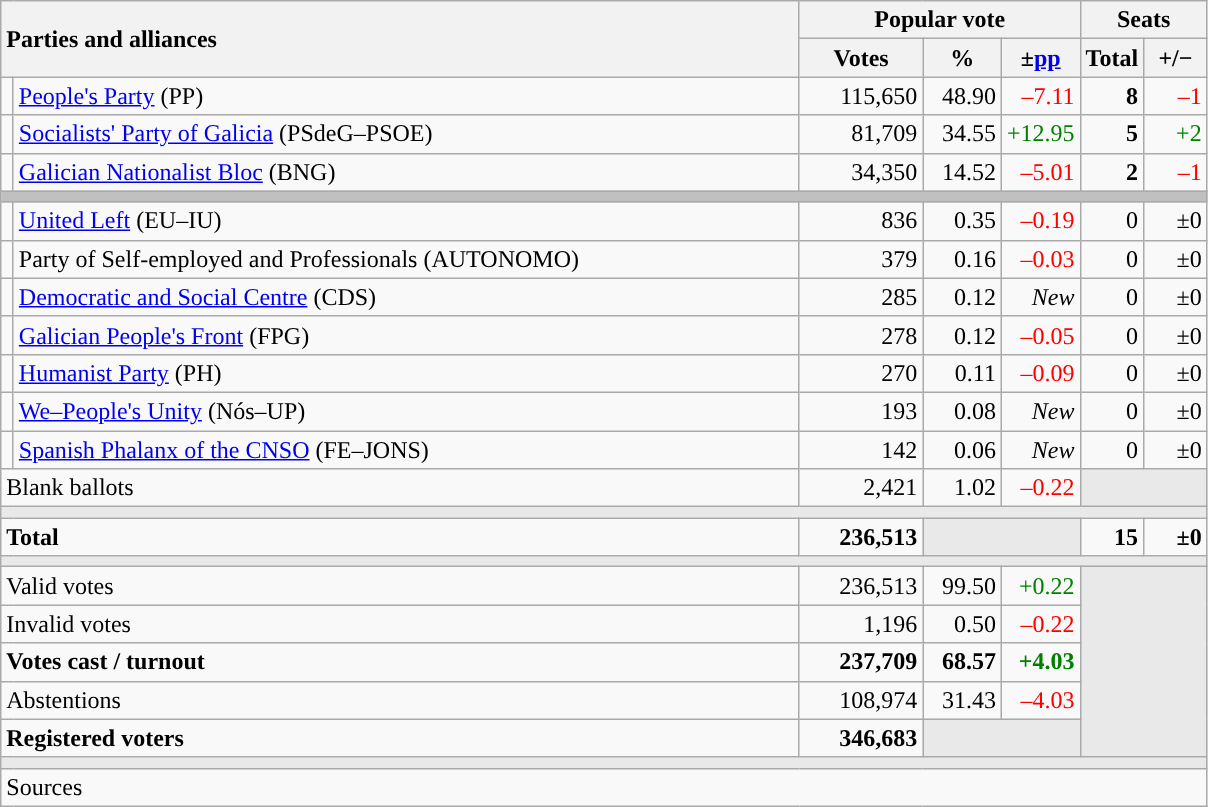<table class="wikitable" style="text-align:right;">
<tr>
<th style="text-align:left;" rowspan="2" colspan="2" width="525">Parties and alliances</th>
<th colspan="3">Popular vote</th>
<th colspan="2">Seats</th>
</tr>
<tr>
<th width="75">Votes</th>
<th width="45">%</th>
<th width="45">±<a href='#'>pp</a></th>
<th width="35">Total</th>
<th width="35">+/−</th>
</tr>
<tr>
<td width="1" style="color:inherit;background:"></td>
<td align="left"><a href='#'>People's Party</a> (PP)</td>
<td>115,650</td>
<td>48.90</td>
<td style="color:red;">–7.11</td>
<td><strong>8</strong></td>
<td style="color:red;">–1</td>
</tr>
<tr>
<td style="color:inherit;background:"></td>
<td align="left"><a href='#'>Socialists' Party of Galicia</a> (PSdeG–PSOE)</td>
<td>81,709</td>
<td>34.55</td>
<td style="color:green;">+12.95</td>
<td><strong>5</strong></td>
<td style="color:green;">+2</td>
</tr>
<tr>
<td style="color:inherit;background:"></td>
<td align="left"><a href='#'>Galician Nationalist Bloc</a> (BNG)</td>
<td>34,350</td>
<td>14.52</td>
<td style="color:red;">–5.01</td>
<td><strong>2</strong></td>
<td style="color:red;">–1</td>
</tr>
<tr>
<td colspan="7" bgcolor="#C0C0C0"></td>
</tr>
<tr>
<td style="color:inherit;background:"></td>
<td align="left"><a href='#'>United Left</a> (EU–IU)</td>
<td>836</td>
<td>0.35</td>
<td style="color:red;">–0.19</td>
<td>0</td>
<td>±0</td>
</tr>
<tr>
<td style="color:inherit;background:"></td>
<td align="left">Party of Self-employed and Professionals (AUTONOMO)</td>
<td>379</td>
<td>0.16</td>
<td style="color:red;">–0.03</td>
<td>0</td>
<td>±0</td>
</tr>
<tr>
<td style="color:inherit;background:"></td>
<td align="left"><a href='#'>Democratic and Social Centre</a> (CDS)</td>
<td>285</td>
<td>0.12</td>
<td><em>New</em></td>
<td>0</td>
<td>±0</td>
</tr>
<tr>
<td style="color:inherit;background:"></td>
<td align="left"><a href='#'>Galician People's Front</a> (FPG)</td>
<td>278</td>
<td>0.12</td>
<td style="color:red;">–0.05</td>
<td>0</td>
<td>±0</td>
</tr>
<tr>
<td style="color:inherit;background:"></td>
<td align="left"><a href='#'>Humanist Party</a> (PH)</td>
<td>270</td>
<td>0.11</td>
<td style="color:red;">–0.09</td>
<td>0</td>
<td>±0</td>
</tr>
<tr>
<td style="color:inherit;background:"></td>
<td align="left"><a href='#'>We–People's Unity</a> (Nós–UP)</td>
<td>193</td>
<td>0.08</td>
<td><em>New</em></td>
<td>0</td>
<td>±0</td>
</tr>
<tr>
<td style="color:inherit;background:"></td>
<td align="left"><a href='#'>Spanish Phalanx of the CNSO</a> (FE–JONS)</td>
<td>142</td>
<td>0.06</td>
<td><em>New</em></td>
<td>0</td>
<td>±0</td>
</tr>
<tr>
<td align="left" colspan="2">Blank ballots</td>
<td>2,421</td>
<td>1.02</td>
<td style="color:red;">–0.22</td>
<td bgcolor="#E9E9E9" colspan="2"></td>
</tr>
<tr>
<td colspan="7" bgcolor="#E9E9E9"></td>
</tr>
<tr style="font-weight:bold;">
<td align="left" colspan="2">Total</td>
<td>236,513</td>
<td bgcolor="#E9E9E9" colspan="2"></td>
<td>15</td>
<td>±0</td>
</tr>
<tr>
<td colspan="7" bgcolor="#E9E9E9"></td>
</tr>
<tr>
<td align="left" colspan="2">Valid votes</td>
<td>236,513</td>
<td>99.50</td>
<td style="color:green;">+0.22</td>
<td bgcolor="#E9E9E9" colspan="7" rowspan="5"></td>
</tr>
<tr>
<td align="left" colspan="2">Invalid votes</td>
<td>1,196</td>
<td>0.50</td>
<td style="color:red;">–0.22</td>
</tr>
<tr style="font-weight:bold;">
<td align="left" colspan="2">Votes cast / turnout</td>
<td>237,709</td>
<td>68.57</td>
<td style="color:green;">+4.03</td>
</tr>
<tr>
<td align="left" colspan="2">Abstentions</td>
<td>108,974</td>
<td>31.43</td>
<td style="color:red;">–4.03</td>
</tr>
<tr style="font-weight:bold;">
<td align="left" colspan="2">Registered voters</td>
<td>346,683</td>
<td bgcolor="#E9E9E9" colspan="2"></td>
</tr>
<tr>
<td colspan="7" bgcolor="#E9E9E9"></td>
</tr>
<tr>
<td align="left" colspan="7">Sources</td>
</tr>
</table>
